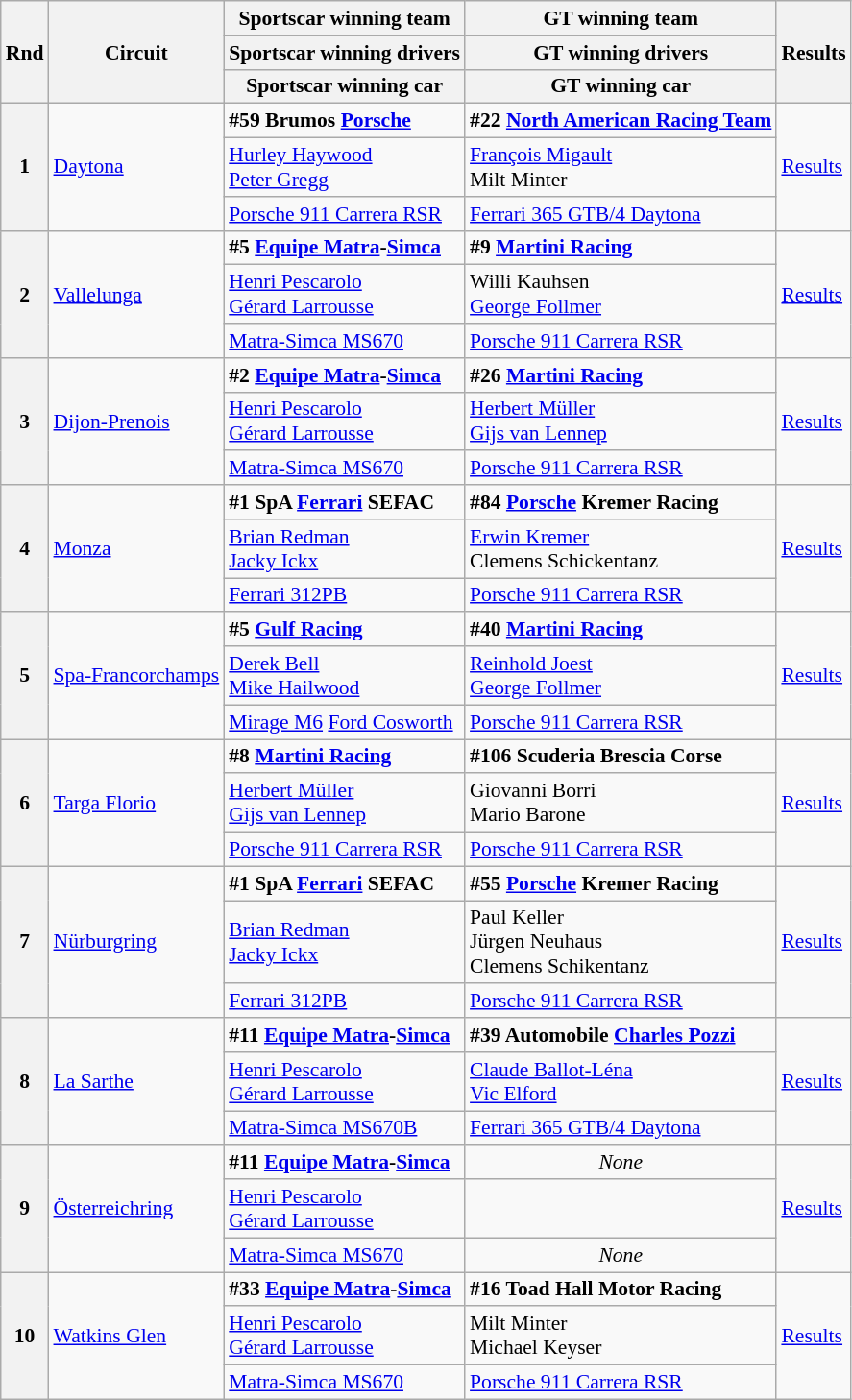<table class="wikitable" style="font-size: 90%;">
<tr>
<th rowspan=3>Rnd</th>
<th rowspan=3>Circuit</th>
<th>Sportscar winning team</th>
<th>GT winning team</th>
<th rowspan=3>Results</th>
</tr>
<tr>
<th>Sportscar winning drivers</th>
<th>GT winning drivers</th>
</tr>
<tr>
<th>Sportscar winning car</th>
<th>GT winning car</th>
</tr>
<tr>
<th rowspan=3>1</th>
<td rowspan=3><a href='#'>Daytona</a></td>
<td><strong> #59 Brumos <a href='#'>Porsche</a></strong></td>
<td><strong> #22 <a href='#'>North American Racing Team</a></strong></td>
<td rowspan=3><a href='#'>Results</a></td>
</tr>
<tr>
<td> <a href='#'>Hurley Haywood</a><br> <a href='#'>Peter Gregg</a></td>
<td> <a href='#'>François Migault</a><br> Milt Minter</td>
</tr>
<tr>
<td> <a href='#'>Porsche 911 Carrera RSR</a></td>
<td> <a href='#'>Ferrari 365 GTB/4 Daytona</a></td>
</tr>
<tr>
<th rowspan=3>2</th>
<td rowspan=3><a href='#'>Vallelunga</a></td>
<td><strong> #5 <a href='#'>Equipe Matra</a>-<a href='#'>Simca</a></strong></td>
<td><strong> #9 <a href='#'>Martini Racing</a></strong></td>
<td rowspan=3><a href='#'>Results</a></td>
</tr>
<tr>
<td> <a href='#'>Henri Pescarolo</a><br> <a href='#'>Gérard Larrousse</a></td>
<td> Willi Kauhsen<br> <a href='#'>George Follmer</a></td>
</tr>
<tr>
<td> <a href='#'>Matra-Simca MS670</a></td>
<td> <a href='#'>Porsche 911 Carrera RSR</a></td>
</tr>
<tr>
<th rowspan=3>3</th>
<td rowspan=3><a href='#'>Dijon-Prenois</a></td>
<td><strong> #2 <a href='#'>Equipe Matra</a>-<a href='#'>Simca</a></strong></td>
<td><strong> #26 <a href='#'>Martini Racing</a></strong></td>
<td rowspan=3><a href='#'>Results</a></td>
</tr>
<tr>
<td> <a href='#'>Henri Pescarolo</a><br> <a href='#'>Gérard Larrousse</a></td>
<td> <a href='#'>Herbert Müller</a><br> <a href='#'>Gijs van Lennep</a></td>
</tr>
<tr>
<td> <a href='#'>Matra-Simca MS670</a></td>
<td> <a href='#'>Porsche 911 Carrera RSR</a></td>
</tr>
<tr>
<th rowspan=3>4</th>
<td rowspan=3><a href='#'>Monza</a></td>
<td><strong> #1 SpA <a href='#'>Ferrari</a> SEFAC</strong></td>
<td><strong> #84 <a href='#'>Porsche</a> Kremer Racing</strong></td>
<td rowspan=3><a href='#'>Results</a></td>
</tr>
<tr>
<td> <a href='#'>Brian Redman</a><br> <a href='#'>Jacky Ickx</a></td>
<td> <a href='#'>Erwin Kremer</a><br> Clemens Schickentanz</td>
</tr>
<tr>
<td> <a href='#'>Ferrari 312PB</a></td>
<td> <a href='#'>Porsche 911 Carrera RSR</a></td>
</tr>
<tr>
<th rowspan=3>5</th>
<td rowspan=3><a href='#'>Spa-Francorchamps</a></td>
<td><strong> #5 <a href='#'>Gulf Racing</a></strong></td>
<td><strong> #40 <a href='#'>Martini Racing</a></strong></td>
<td rowspan=3><a href='#'>Results</a></td>
</tr>
<tr>
<td> <a href='#'>Derek Bell</a><br> <a href='#'>Mike Hailwood</a></td>
<td> <a href='#'>Reinhold Joest</a><br> <a href='#'>George Follmer</a></td>
</tr>
<tr>
<td> <a href='#'>Mirage M6</a> <a href='#'>Ford Cosworth</a></td>
<td> <a href='#'>Porsche 911 Carrera RSR</a></td>
</tr>
<tr>
<th rowspan=3>6</th>
<td rowspan=3><a href='#'>Targa Florio</a></td>
<td><strong> #8 <a href='#'>Martini Racing</a></strong></td>
<td><strong> #106 Scuderia Brescia Corse</strong></td>
<td rowspan=3><a href='#'>Results</a></td>
</tr>
<tr>
<td> <a href='#'>Herbert Müller</a><br> <a href='#'>Gijs van Lennep</a></td>
<td> Giovanni Borri<br> Mario Barone</td>
</tr>
<tr>
<td> <a href='#'>Porsche 911 Carrera RSR</a></td>
<td> <a href='#'>Porsche 911 Carrera RSR</a></td>
</tr>
<tr>
<th rowspan=3>7</th>
<td rowspan=3><a href='#'>Nürburgring</a></td>
<td><strong> #1 SpA <a href='#'>Ferrari</a> SEFAC</strong></td>
<td><strong> #55 <a href='#'>Porsche</a> Kremer Racing</strong></td>
<td rowspan=3><a href='#'>Results</a></td>
</tr>
<tr>
<td> <a href='#'>Brian Redman</a><br> <a href='#'>Jacky Ickx</a></td>
<td> Paul Keller<br> Jürgen Neuhaus<br> Clemens Schikentanz</td>
</tr>
<tr>
<td> <a href='#'>Ferrari 312PB</a></td>
<td> <a href='#'>Porsche 911 Carrera RSR</a></td>
</tr>
<tr>
<th rowspan=3>8</th>
<td rowspan=3><a href='#'>La Sarthe</a></td>
<td><strong> #11 <a href='#'>Equipe Matra</a>-<a href='#'>Simca</a></strong></td>
<td><strong> #39 Automobile <a href='#'>Charles Pozzi</a></strong></td>
<td rowspan=3><a href='#'>Results</a></td>
</tr>
<tr>
<td> <a href='#'>Henri Pescarolo</a><br> <a href='#'>Gérard Larrousse</a></td>
<td> <a href='#'>Claude Ballot-Léna</a><br> <a href='#'>Vic Elford</a></td>
</tr>
<tr>
<td> <a href='#'>Matra-Simca MS670B</a></td>
<td> <a href='#'>Ferrari 365 GTB/4 Daytona</a></td>
</tr>
<tr>
<th rowspan=3>9</th>
<td rowspan=3><a href='#'>Österreichring</a></td>
<td><strong> #11 <a href='#'>Equipe Matra</a>-<a href='#'>Simca</a></strong></td>
<td align=center><em>None</em></td>
<td rowspan=3><a href='#'>Results</a></td>
</tr>
<tr>
<td> <a href='#'>Henri Pescarolo</a><br> <a href='#'>Gérard Larrousse</a></td>
<td></td>
</tr>
<tr>
<td> <a href='#'>Matra-Simca MS670</a></td>
<td align=center><em>None</em></td>
</tr>
<tr>
<th rowspan=3>10</th>
<td rowspan=3><a href='#'>Watkins Glen</a></td>
<td><strong> #33 <a href='#'>Equipe Matra</a>-<a href='#'>Simca</a></strong></td>
<td><strong> #16 Toad Hall Motor Racing</strong></td>
<td rowspan=3><a href='#'>Results</a></td>
</tr>
<tr>
<td> <a href='#'>Henri Pescarolo</a><br> <a href='#'>Gérard Larrousse</a></td>
<td> Milt Minter<br> Michael Keyser</td>
</tr>
<tr>
<td> <a href='#'>Matra-Simca MS670</a></td>
<td> <a href='#'>Porsche 911 Carrera RSR</a></td>
</tr>
</table>
